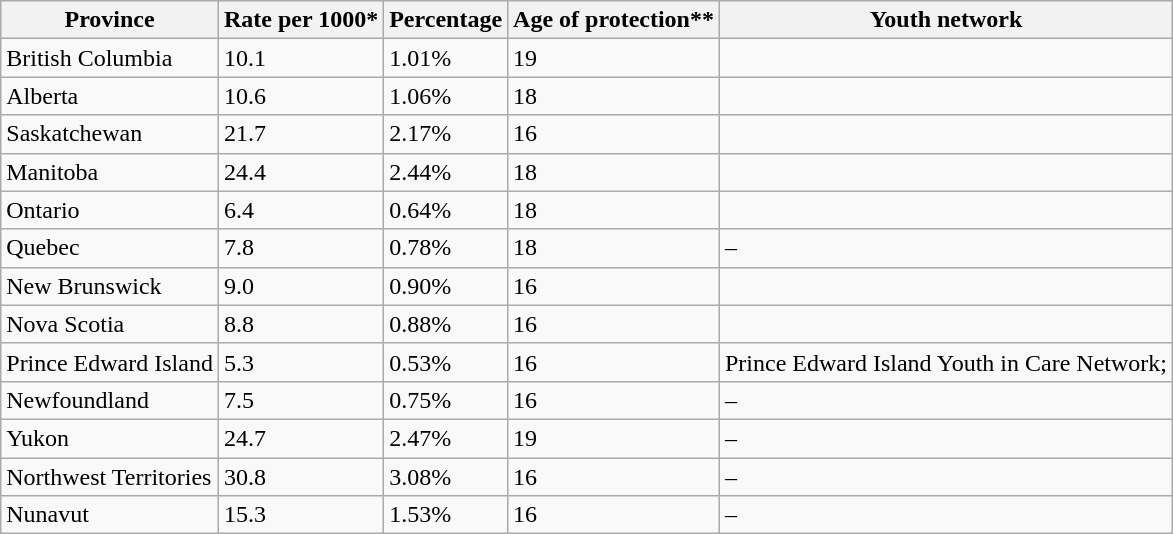<table class="wikitable">
<tr>
<th>Province</th>
<th>Rate per 1000*  </th>
<th>Percentage</th>
<th>Age of protection** </th>
<th>Youth network</th>
</tr>
<tr>
<td>British Columbia</td>
<td>10.1</td>
<td>1.01%</td>
<td>19</td>
<td></td>
</tr>
<tr>
<td>Alberta</td>
<td>10.6</td>
<td>1.06%</td>
<td>18</td>
<td></td>
</tr>
<tr>
<td>Saskatchewan</td>
<td>21.7</td>
<td>2.17%</td>
<td>16</td>
<td></td>
</tr>
<tr>
<td>Manitoba</td>
<td>24.4</td>
<td>2.44%</td>
<td>18</td>
<td></td>
</tr>
<tr>
<td>Ontario</td>
<td>6.4</td>
<td>0.64%</td>
<td>18</td>
<td></td>
</tr>
<tr>
<td>Quebec</td>
<td>7.8</td>
<td>0.78%</td>
<td>18</td>
<td>–</td>
</tr>
<tr>
<td>New Brunswick</td>
<td>9.0</td>
<td>0.90%</td>
<td>16</td>
<td></td>
</tr>
<tr>
<td>Nova Scotia</td>
<td>8.8</td>
<td>0.88%</td>
<td>16</td>
<td></td>
</tr>
<tr>
<td>Prince Edward Island</td>
<td>5.3</td>
<td>0.53%</td>
<td>16</td>
<td>Prince Edward Island Youth in Care Network;</td>
</tr>
<tr>
<td>Newfoundland</td>
<td>7.5</td>
<td>0.75%</td>
<td>16</td>
<td>–</td>
</tr>
<tr>
<td>Yukon</td>
<td>24.7</td>
<td>2.47%</td>
<td>19</td>
<td>–</td>
</tr>
<tr>
<td>Northwest Territories</td>
<td>30.8</td>
<td>3.08%</td>
<td>16</td>
<td>–</td>
</tr>
<tr>
<td>Nunavut</td>
<td>15.3</td>
<td>1.53%</td>
<td>16</td>
<td>–</td>
</tr>
</table>
